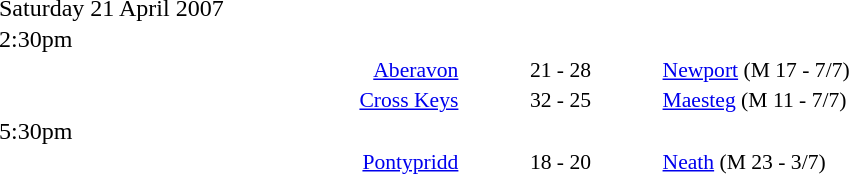<table style="width:70%;" cellspacing="1">
<tr>
<th width=35%></th>
<th width=15%></th>
<th></th>
</tr>
<tr>
<td>Saturday 21 April 2007</td>
</tr>
<tr>
<td>2:30pm</td>
</tr>
<tr style=font-size:90%>
<td align=right><a href='#'>Aberavon</a></td>
<td align=center>21 - 28</td>
<td><a href='#'>Newport</a> (M 17 - 7/7)</td>
</tr>
<tr style=font-size:90%>
<td align=right><a href='#'>Cross Keys</a></td>
<td align=center>32 - 25</td>
<td><a href='#'>Maesteg</a> (M 11 - 7/7)</td>
</tr>
<tr>
<td>5:30pm</td>
</tr>
<tr style=font-size:90%>
<td align=right><a href='#'>Pontypridd</a></td>
<td align=center>18 - 20</td>
<td><a href='#'>Neath</a> (M 23 - 3/7)</td>
</tr>
</table>
